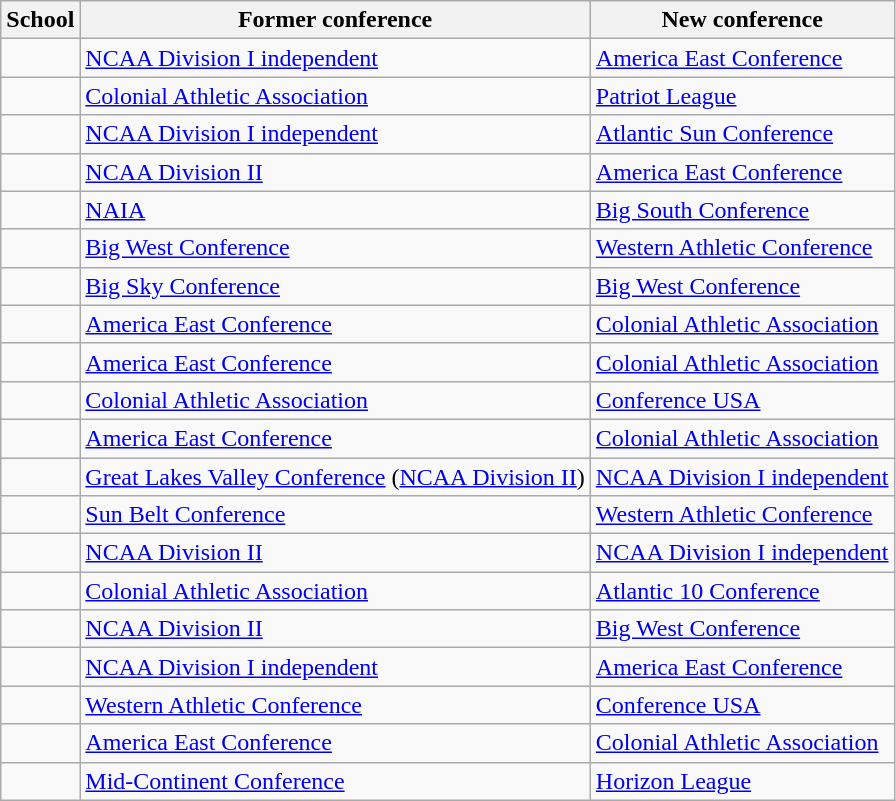<table class="wikitable sortable">
<tr>
<th>School</th>
<th>Former conference</th>
<th>New conference</th>
</tr>
<tr>
<td></td>
<td><a href='#'>NCAA Division I independent</a></td>
<td><a href='#'>America East Conference</a></td>
</tr>
<tr>
<td></td>
<td><a href='#'>Colonial Athletic Association</a></td>
<td><a href='#'>Patriot League</a></td>
</tr>
<tr>
<td></td>
<td><a href='#'>NCAA Division I independent</a></td>
<td><a href='#'>Atlantic Sun Conference</a></td>
</tr>
<tr>
<td></td>
<td><a href='#'>NCAA Division II</a></td>
<td><a href='#'>America East Conference</a></td>
</tr>
<tr>
<td></td>
<td><a href='#'>NAIA</a></td>
<td><a href='#'>Big South Conference</a></td>
</tr>
<tr>
<td></td>
<td><a href='#'>Big West Conference</a></td>
<td><a href='#'>Western Athletic Conference</a></td>
</tr>
<tr>
<td></td>
<td><a href='#'>Big Sky Conference</a></td>
<td><a href='#'>Big West Conference</a></td>
</tr>
<tr>
<td></td>
<td><a href='#'>America East Conference</a></td>
<td><a href='#'>Colonial Athletic Association</a></td>
</tr>
<tr>
<td></td>
<td><a href='#'>America East Conference</a></td>
<td><a href='#'>Colonial Athletic Association</a></td>
</tr>
<tr>
<td></td>
<td><a href='#'>Colonial Athletic Association</a></td>
<td><a href='#'>Conference USA</a></td>
</tr>
<tr>
<td></td>
<td><a href='#'>America East Conference</a></td>
<td><a href='#'>Colonial Athletic Association</a></td>
</tr>
<tr>
<td></td>
<td><a href='#'>Great Lakes Valley Conference</a> (<a href='#'>NCAA Division II</a>)</td>
<td><a href='#'>NCAA Division I independent</a></td>
</tr>
<tr>
<td></td>
<td><a href='#'>Sun Belt Conference</a></td>
<td><a href='#'>Western Athletic Conference</a></td>
</tr>
<tr>
<td></td>
<td><a href='#'>NCAA Division II</a></td>
<td><a href='#'>NCAA Division I independent</a></td>
</tr>
<tr>
<td></td>
<td><a href='#'>Colonial Athletic Association</a></td>
<td><a href='#'>Atlantic 10 Conference</a></td>
</tr>
<tr>
<td></td>
<td><a href='#'>NCAA Division II</a></td>
<td><a href='#'>Big West Conference</a></td>
</tr>
<tr>
<td></td>
<td><a href='#'>NCAA Division I independent</a></td>
<td><a href='#'>America East Conference</a></td>
</tr>
<tr>
<td></td>
<td><a href='#'>Western Athletic Conference</a></td>
<td><a href='#'>Conference USA</a></td>
</tr>
<tr>
<td></td>
<td><a href='#'>America East Conference</a></td>
<td><a href='#'>Colonial Athletic Association</a></td>
</tr>
<tr>
<td></td>
<td><a href='#'>Mid-Continent Conference</a></td>
<td><a href='#'>Horizon League</a></td>
</tr>
</table>
